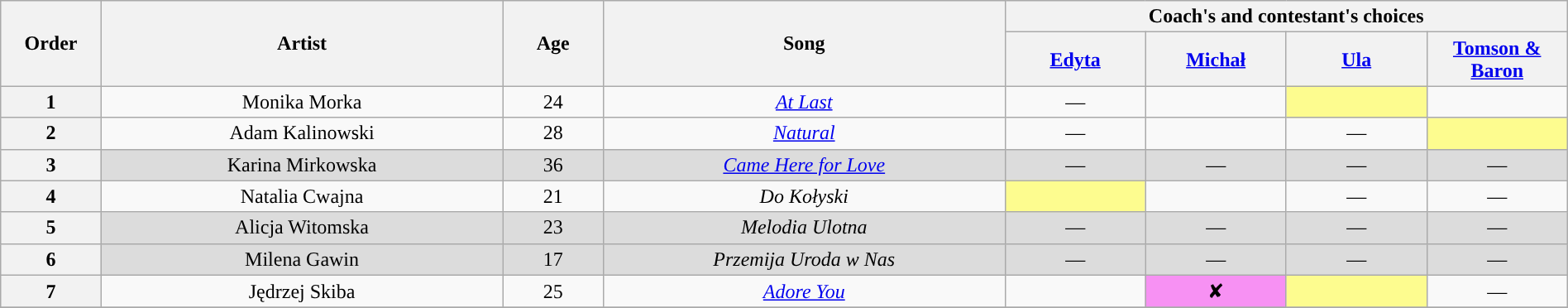<table class="wikitable" style="text-align:center; width:100%;">
<tr>
<th scope="col" rowspan="2" style="width:05%;">Order</th>
<th scope="col" rowspan="2" style="width:20%;">Artist</th>
<th scope="col" rowspan="2" style="width:05%;">Age</th>
<th scope="col" rowspan="2" style="width:20%;">Song</th>
<th scope="col" colspan="4" style="width:32%;">Coach's and contestant's choices</th>
</tr>
<tr>
<th style="width:07%;"><a href='#'>Edyta</a></th>
<th style="width:07%;"><a href='#'>Michał</a></th>
<th style="width:07%;"><a href='#'>Ula</a></th>
<th style="width:07%;"><a href='#'>Tomson & Baron</a></th>
</tr>
<tr>
<th>1</th>
<td>Monika Morka</td>
<td>24</td>
<td><em><a href='#'>At Last</a></em></td>
<td>—</td>
<td><strong></strong></td>
<td style="background:#fdfc8f;"><strong></strong></td>
<td><strong></strong></td>
</tr>
<tr>
<th>2</th>
<td>Adam Kalinowski</td>
<td>28</td>
<td><em><a href='#'>Natural</a></em></td>
<td>—</td>
<td><strong></strong></td>
<td>—</td>
<td style="background:#fdfc8f;"><strong></strong></td>
</tr>
<tr>
<th>3</th>
<td style="background:#DCDCDC;">Karina Mirkowska</td>
<td style="background:#DCDCDC;">36</td>
<td style="background:#DCDCDC;"><em><a href='#'>Came Here for Love</a></em></td>
<td style="background:#DCDCDC;">—</td>
<td style="background:#DCDCDC;">—</td>
<td style="background:#DCDCDC;">—</td>
<td style="background:#DCDCDC;">—</td>
</tr>
<tr>
<th>4</th>
<td>Natalia Cwajna</td>
<td>21</td>
<td><em>Do Kołyski</em></td>
<td style="background:#fdfc8f;"><strong></strong></td>
<td><strong></strong></td>
<td>—</td>
<td>—</td>
</tr>
<tr>
<th>5</th>
<td style="background:#DCDCDC;">Alicja Witomska</td>
<td style="background:#DCDCDC;">23</td>
<td style="background:#DCDCDC;"><em>Melodia Ulotna</em></td>
<td style="background:#DCDCDC;">—</td>
<td style="background:#DCDCDC;">—</td>
<td style="background:#DCDCDC;">—</td>
<td style="background:#DCDCDC;">—</td>
</tr>
<tr>
<th>6</th>
<td style="background:#DCDCDC;">Milena Gawin</td>
<td style="background:#DCDCDC;">17</td>
<td style="background:#DCDCDC;"><em>Przemija Uroda w Nas</em></td>
<td style="background:#DCDCDC;">—</td>
<td style="background:#DCDCDC;">—</td>
<td style="background:#DCDCDC;">—</td>
<td style="background:#DCDCDC;">—</td>
</tr>
<tr>
<th>7</th>
<td>Jędrzej Skiba</td>
<td>25</td>
<td><em><a href='#'>Adore You</a></em></td>
<td><strong></strong></td>
<td style="background:#f791f3;"> ✘ </td>
<td style="background:#fdfc8f;"><strong></strong></td>
<td>—</td>
</tr>
<tr>
</tr>
</table>
